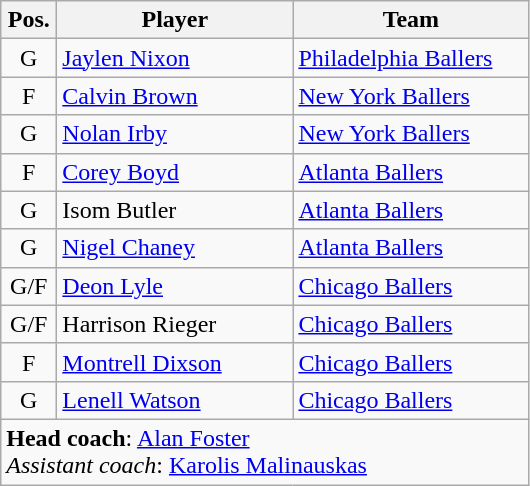<table class="wikitable">
<tr>
<th scope="col" width="30px">Pos.</th>
<th scope="col" width="150px">Player</th>
<th scope="col" width="150px">Team<br></th>
</tr>
<tr>
<td style="text-align:center">G</td>
<td><a href='#'>Jaylen Nixon</a></td>
<td><a href='#'>Philadelphia Ballers</a></td>
</tr>
<tr>
<td style="text-align:center">F</td>
<td><a href='#'>Calvin Brown</a></td>
<td><a href='#'>New York Ballers</a></td>
</tr>
<tr>
<td style="text-align:center">G</td>
<td><a href='#'>Nolan Irby</a></td>
<td><a href='#'>New York Ballers</a></td>
</tr>
<tr>
<td style="text-align:center">F</td>
<td><a href='#'>Corey Boyd</a></td>
<td><a href='#'>Atlanta Ballers</a><br></td>
</tr>
<tr>
<td style="text-align:center">G</td>
<td>Isom Butler</td>
<td><a href='#'>Atlanta Ballers</a></td>
</tr>
<tr>
<td style="text-align:center">G</td>
<td><a href='#'>Nigel Chaney</a></td>
<td><a href='#'>Atlanta Ballers</a></td>
</tr>
<tr>
<td style="text-align:center">G/F</td>
<td><a href='#'>Deon Lyle</a></td>
<td><a href='#'>Chicago Ballers</a></td>
</tr>
<tr>
<td style="text-align:center">G/F</td>
<td>Harrison Rieger</td>
<td><a href='#'>Chicago Ballers</a></td>
</tr>
<tr>
<td style="text-align:center">F</td>
<td><a href='#'>Montrell Dixson</a></td>
<td><a href='#'>Chicago Ballers</a></td>
</tr>
<tr>
<td style="text-align:center">G</td>
<td><a href='#'>Lenell Watson</a></td>
<td><a href='#'>Chicago Ballers</a></td>
</tr>
<tr>
<td colspan="3"><strong>Head coach</strong>: <a href='#'>Alan Foster</a><br><em>Assistant coach</em>: <a href='#'>Karolis Malinauskas</a></td>
</tr>
</table>
